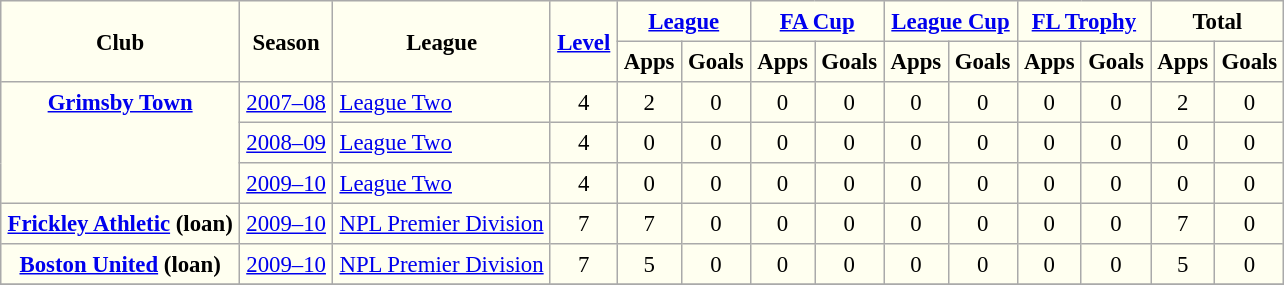<table border=1 cellpadding=4 cellspacing=2 style="background: ivory; font-size: 95%; border: 1px #aaaaaa solid; border-collapse: collapse; clear:center">
<tr>
<th rowspan="2">Club</th>
<th rowspan="2">Season</th>
<th rowspan="2">League</th>
<th rowspan="2"><a href='#'>Level</a></th>
<th colspan="2"><a href='#'>League</a></th>
<th colspan="2"><a href='#'>FA Cup</a></th>
<th colspan="2"><a href='#'>League Cup</a></th>
<th colspan="2"><a href='#'>FL Trophy</a></th>
<th colspan="2">Total</th>
</tr>
<tr>
<th>Apps</th>
<th>Goals</th>
<th>Apps</th>
<th>Goals</th>
<th>Apps</th>
<th>Goals</th>
<th>Apps</th>
<th>Goals</th>
<th>Apps</th>
<th>Goals</th>
</tr>
<tr>
<td rowspan="3" align=center valign=top><strong><a href='#'>Grimsby Town</a></strong></td>
<td><a href='#'>2007–08</a></td>
<td><a href='#'>League Two</a></td>
<td align="center">4</td>
<td align="center">2</td>
<td align="center">0</td>
<td align="center">0</td>
<td align="center">0</td>
<td align="center">0</td>
<td align="center">0</td>
<td align="center">0</td>
<td align="center">0</td>
<td align="center">2</td>
<td align="center">0</td>
</tr>
<tr>
<td><a href='#'>2008–09</a></td>
<td><a href='#'>League Two</a></td>
<td align="center">4</td>
<td align="center">0</td>
<td align="center">0</td>
<td align="center">0</td>
<td align="center">0</td>
<td align="center">0</td>
<td align="center">0</td>
<td align="center">0</td>
<td align="center">0</td>
<td align="center">0</td>
<td align="center">0</td>
</tr>
<tr>
<td><a href='#'>2009–10</a></td>
<td><a href='#'>League Two</a></td>
<td align="center">4</td>
<td align="center">0</td>
<td align="center">0</td>
<td align="center">0</td>
<td align="center">0</td>
<td align="center">0</td>
<td align="center">0</td>
<td align="center">0</td>
<td align="center">0</td>
<td align="center">0</td>
<td align="center">0</td>
</tr>
<tr>
<td rowspan="1" align=center valign=top><strong><a href='#'>Frickley Athletic</a> (loan)</strong></td>
<td><a href='#'>2009–10</a></td>
<td><a href='#'>NPL Premier Division</a></td>
<td align="center">7</td>
<td align="center">7</td>
<td align="center">0</td>
<td align="center">0</td>
<td align="center">0</td>
<td align="center">0</td>
<td align="center">0</td>
<td align="center">0</td>
<td align="center">0</td>
<td align="center">7</td>
<td align="center">0</td>
</tr>
<tr>
<td rowspan="1" align=center valign=top><strong><a href='#'>Boston United</a> (loan)</strong></td>
<td><a href='#'>2009–10</a></td>
<td><a href='#'>NPL Premier Division</a></td>
<td align="center">7</td>
<td align="center">5</td>
<td align="center">0</td>
<td align="center">0</td>
<td align="center">0</td>
<td align="center">0</td>
<td align="center">0</td>
<td align="center">0</td>
<td align="center">0</td>
<td align="center">5</td>
<td align="center">0</td>
</tr>
<tr>
</tr>
</table>
